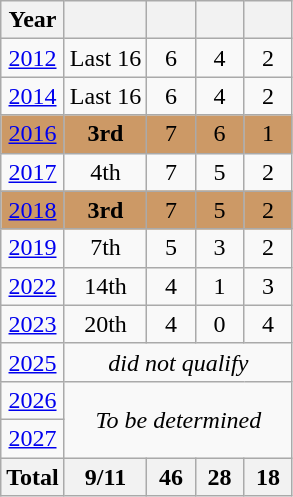<table class="wikitable" style="text-align: center;">
<tr>
<th>Year</th>
<th></th>
<th width=25px></th>
<th width=25px></th>
<th width=25px></th>
</tr>
<tr>
<td> <a href='#'>2012</a></td>
<td>Last 16</td>
<td>6</td>
<td>4</td>
<td>2</td>
</tr>
<tr>
<td> <a href='#'>2014</a></td>
<td>Last 16</td>
<td>6</td>
<td>4</td>
<td>2</td>
</tr>
<tr style="background:#c96;">
<td> <a href='#'>2016</a></td>
<td><strong>3rd</strong></td>
<td>7</td>
<td>6</td>
<td>1</td>
</tr>
<tr>
<td> <a href='#'>2017</a></td>
<td>4th</td>
<td>7</td>
<td>5</td>
<td>2</td>
</tr>
<tr style="background:#c96;">
<td> <a href='#'>2018</a></td>
<td><strong>3rd</strong></td>
<td>7</td>
<td>5</td>
<td>2</td>
</tr>
<tr>
<td> <a href='#'>2019</a></td>
<td>7th</td>
<td>5</td>
<td>3</td>
<td>2</td>
</tr>
<tr>
<td> <a href='#'>2022</a></td>
<td>14th</td>
<td>4</td>
<td>1</td>
<td>3</td>
</tr>
<tr>
<td> <a href='#'>2023</a></td>
<td>20th</td>
<td>4</td>
<td>0</td>
<td>4</td>
</tr>
<tr>
<td> <a href='#'>2025</a></td>
<td colspan=4><em>did not qualify</em></td>
</tr>
<tr>
<td> <a href='#'>2026</a></td>
<td colspan=4 rowspan=2><em>To be determined</em></td>
</tr>
<tr>
<td> <a href='#'>2027</a></td>
</tr>
<tr>
<th>Total</th>
<th>9/11</th>
<th>46</th>
<th>28</th>
<th>18</th>
</tr>
</table>
